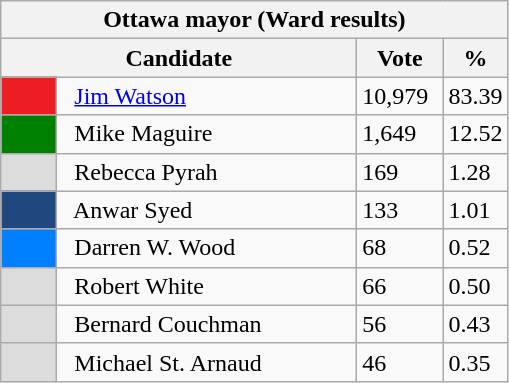<table class="wikitable">
<tr>
<th colspan="4">Ottawa mayor (Ward results)</th>
</tr>
<tr>
<th bgcolor="#DDDDFF" width="230px" colspan="2">Candidate</th>
<th bgcolor="#DDDDFF" width="50px">Vote</th>
<th bgcolor="#DDDDFF" width="30px">%</th>
</tr>
<tr>
<td bgcolor=#ED1D24 width="30px"> </td>
<td>  <a href='#'>Jim Watson</a></td>
<td>10,979</td>
<td>83.39</td>
</tr>
<tr>
<td bgcolor=#008000 width="30px"> </td>
<td>  Mike Maguire</td>
<td>1,649</td>
<td>12.52</td>
</tr>
<tr>
<td bgcolor=#DCDCDC width="30px"> </td>
<td>  Rebecca Pyrah</td>
<td>169</td>
<td>1.28</td>
</tr>
<tr>
<td bgcolor=#20487E width="30px"> </td>
<td>  Anwar Syed</td>
<td>133</td>
<td>1.01</td>
</tr>
<tr>
<td bgcolor=#007FFF width="30px"> </td>
<td>  Darren W. Wood</td>
<td>68</td>
<td>0.52</td>
</tr>
<tr>
<td bgcolor=#DCDCDC width="30px"> </td>
<td>  Robert White</td>
<td>66</td>
<td>0.50</td>
</tr>
<tr>
<td bgcolor=#DCDCDC width="30px"> </td>
<td>  Bernard Couchman</td>
<td>56</td>
<td>0.43</td>
</tr>
<tr>
<td bgcolor=#DCDCDC width="30px"> </td>
<td>  Michael St. Arnaud</td>
<td>46</td>
<td>0.35</td>
</tr>
</table>
